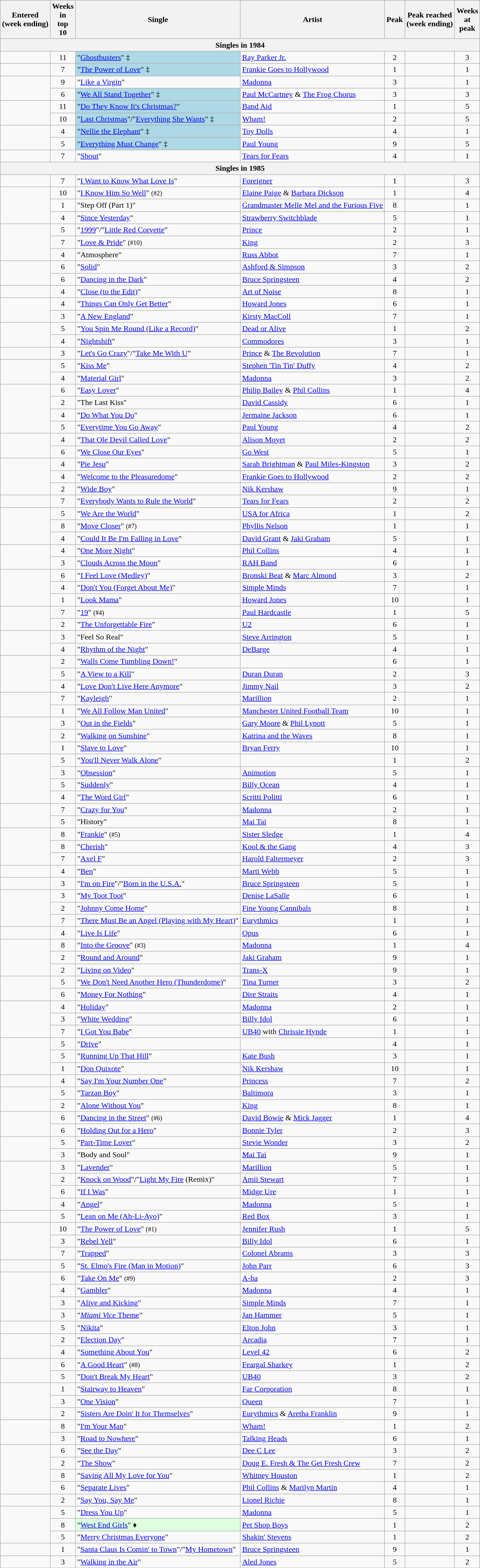<table class="wikitable sortable" style="text-align:center">
<tr>
<th>Entered<br>(week ending)</th>
<th>Weeks<br>in<br>top<br>10</th>
<th>Single</th>
<th>Artist</th>
<th>Peak</th>
<th>Peak reached<br>(week ending)</th>
<th>Weeks<br>at<br>peak</th>
</tr>
<tr>
<th colspan="7">Singles in 1984</th>
</tr>
<tr>
<td></td>
<td>11</td>
<td align="left" bgcolor=lightblue>"<a href='#'>Ghostbusters</a>" ‡</td>
<td align="left"><a href='#'>Ray Parker Jr.</a></td>
<td>2</td>
<td></td>
<td>3</td>
</tr>
<tr>
<td></td>
<td>7</td>
<td align="left" bgcolor=lightblue>"<a href='#'>The Power of Love</a>" ‡</td>
<td align="left"><a href='#'>Frankie Goes to Hollywood</a></td>
<td>1</td>
<td></td>
<td>1</td>
</tr>
<tr>
<td rowspan="2"></td>
<td>9</td>
<td align="left">"<a href='#'>Like a Virgin</a>"</td>
<td align="left"><a href='#'>Madonna</a></td>
<td>3</td>
<td></td>
<td>1</td>
</tr>
<tr>
<td>6</td>
<td align="left" bgcolor=lightblue>"<a href='#'>We All Stand Together</a>" ‡</td>
<td align="left"><a href='#'>Paul McCartney</a> & <a href='#'>The Frog Chorus</a></td>
<td>3</td>
<td></td>
<td>3</td>
</tr>
<tr>
<td rowspan="2"></td>
<td>11</td>
<td align="left" bgcolor=lightblue>"<a href='#'>Do They Know It's Christmas?</a>" </td>
<td align="left"><a href='#'>Band Aid</a></td>
<td>1</td>
<td></td>
<td>5</td>
</tr>
<tr>
<td>10</td>
<td align="left" bgcolor=lightblue>"<a href='#'>Last Christmas</a>"/"<a href='#'>Everything She Wants</a>" ‡ </td>
<td align="left"><a href='#'>Wham!</a></td>
<td>2</td>
<td></td>
<td>5</td>
</tr>
<tr>
<td rowspan="2"></td>
<td>4</td>
<td align="left" bgcolor=lightblue>"<a href='#'>Nellie the Elephant</a>" ‡</td>
<td align="left"><a href='#'>Toy Dolls</a></td>
<td>4</td>
<td></td>
<td>1</td>
</tr>
<tr>
<td>5</td>
<td align="left" bgcolor=lightblue>"<a href='#'>Everything Must Change</a>" ‡</td>
<td align="left"><a href='#'>Paul Young</a></td>
<td>9</td>
<td></td>
<td>5</td>
</tr>
<tr>
<td></td>
<td>7</td>
<td align="left">"<a href='#'>Shout</a>"</td>
<td align="left"><a href='#'>Tears for Fears</a></td>
<td>4</td>
<td></td>
<td>1</td>
</tr>
<tr>
<th colspan="7">Singles in 1985</th>
</tr>
<tr>
<td></td>
<td>7</td>
<td align="left">"<a href='#'>I Want to Know What Love Is</a>"</td>
<td align="left"><a href='#'>Foreigner</a></td>
<td>1</td>
<td></td>
<td>3</td>
</tr>
<tr>
<td rowspan="3"></td>
<td>10</td>
<td align="left">"<a href='#'>I Know Him So Well</a>" <small>(#2)</small></td>
<td align="left"><a href='#'>Elaine Paige</a> & <a href='#'>Barbara Dickson</a></td>
<td>1</td>
<td></td>
<td>4</td>
</tr>
<tr>
<td>1</td>
<td align="left">"Step Off (Part 1)"</td>
<td align="left"><a href='#'>Grandmaster Melle Mel and the Furious Five</a></td>
<td>8</td>
<td></td>
<td>1</td>
</tr>
<tr>
<td>4</td>
<td align="left">"<a href='#'>Since Yesterday</a>"</td>
<td align="left"><a href='#'>Strawberry Switchblade</a></td>
<td>5</td>
<td></td>
<td>1</td>
</tr>
<tr>
<td rowspan="3"></td>
<td>5</td>
<td align="left">"<a href='#'>1999</a>"/"<a href='#'>Little Red Corvette</a>"</td>
<td align="left"><a href='#'>Prince</a></td>
<td>2</td>
<td></td>
<td>1</td>
</tr>
<tr>
<td>7</td>
<td align="left">"<a href='#'>Love & Pride</a>" <small>(#10)</small></td>
<td align="left"><a href='#'>King</a></td>
<td>2</td>
<td></td>
<td>3</td>
</tr>
<tr>
<td>4</td>
<td align="left">"Atmosphere"</td>
<td align="left"><a href='#'>Russ Abbot</a></td>
<td>7</td>
<td></td>
<td>1</td>
</tr>
<tr>
<td rowspan="2"></td>
<td>6</td>
<td align="left">"<a href='#'>Solid</a>"</td>
<td align="left"><a href='#'>Ashford & Simpson</a></td>
<td>3</td>
<td></td>
<td>2</td>
</tr>
<tr>
<td>6</td>
<td align="left">"<a href='#'>Dancing in the Dark</a>"</td>
<td align="left"><a href='#'>Bruce Springsteen</a></td>
<td>4</td>
<td></td>
<td>2</td>
</tr>
<tr>
<td></td>
<td>4</td>
<td align="left">"<a href='#'>Close (to the Edit)</a>"</td>
<td align="left"><a href='#'>Art of Noise</a></td>
<td>8</td>
<td></td>
<td>1</td>
</tr>
<tr>
<td rowspan="2"></td>
<td>4</td>
<td align="left">"<a href='#'>Things Can Only Get Better</a>"</td>
<td align="left"><a href='#'>Howard Jones</a></td>
<td>6</td>
<td></td>
<td>1</td>
</tr>
<tr>
<td>3</td>
<td align="left">"<a href='#'>A New England</a>"</td>
<td align="left"><a href='#'>Kirsty MacColl</a></td>
<td>7</td>
<td></td>
<td>1</td>
</tr>
<tr>
<td rowspan="2"></td>
<td>5</td>
<td align="left">"<a href='#'>You Spin Me Round (Like a Record)</a>"</td>
<td align="left"><a href='#'>Dead or Alive</a></td>
<td>1</td>
<td></td>
<td>2</td>
</tr>
<tr>
<td>4</td>
<td align="left">"<a href='#'>Nightshift</a>"</td>
<td align="left"><a href='#'>Commodores</a></td>
<td>3</td>
<td></td>
<td>1</td>
</tr>
<tr>
<td></td>
<td>3</td>
<td align="left">"<a href='#'>Let's Go Crazy</a>"/"<a href='#'>Take Me With U</a>"</td>
<td align="left"><a href='#'>Prince</a> & <a href='#'>The Revolution</a></td>
<td>7</td>
<td></td>
<td>1</td>
</tr>
<tr>
<td rowspan="2"></td>
<td>5</td>
<td align="left">"<a href='#'>Kiss Me</a>"</td>
<td align="left"><a href='#'>Stephen 'Tin Tin' Duffy</a></td>
<td>4</td>
<td></td>
<td>2</td>
</tr>
<tr>
<td>4</td>
<td align="left">"<a href='#'>Material Girl</a>"</td>
<td align="left"><a href='#'>Madonna</a></td>
<td>3</td>
<td></td>
<td>2</td>
</tr>
<tr>
<td rowspan="4"></td>
<td>6</td>
<td align="left">"<a href='#'>Easy Lover</a>"</td>
<td align="left"><a href='#'>Philip Bailey</a> & <a href='#'>Phil Collins</a></td>
<td>1</td>
<td></td>
<td>4</td>
</tr>
<tr>
<td>2</td>
<td align="left">"The Last Kiss"</td>
<td align="left"><a href='#'>David Cassidy</a></td>
<td>6</td>
<td></td>
<td>1</td>
</tr>
<tr>
<td>4</td>
<td align="left">"<a href='#'>Do What You Do</a>"</td>
<td align="left"><a href='#'>Jermaine Jackson</a></td>
<td>6</td>
<td></td>
<td>1</td>
</tr>
<tr>
<td>5</td>
<td align="left">"<a href='#'>Everytime You Go Away</a>"</td>
<td align="left"><a href='#'>Paul Young</a></td>
<td>4</td>
<td></td>
<td>2</td>
</tr>
<tr>
<td rowspan="2"></td>
<td>4</td>
<td align="left">"<a href='#'>That Ole Devil Called Love</a>"</td>
<td align="left"><a href='#'>Alison Moyet</a></td>
<td>2</td>
<td></td>
<td>2</td>
</tr>
<tr>
<td>6</td>
<td align="left">"<a href='#'>We Close Our Eyes</a>"</td>
<td align="left"><a href='#'>Go West</a></td>
<td>5</td>
<td></td>
<td>1</td>
</tr>
<tr>
<td rowspan="3"></td>
<td>4</td>
<td align="left">"<a href='#'>Pie Jesu</a>"</td>
<td align="left"><a href='#'>Sarah Brightman</a> & <a href='#'>Paul Miles-Kingston</a></td>
<td>3</td>
<td></td>
<td>2</td>
</tr>
<tr>
<td>4</td>
<td align="left">"<a href='#'>Welcome to the Pleasuredome</a>"</td>
<td align="left"><a href='#'>Frankie Goes to Hollywood</a></td>
<td>2</td>
<td></td>
<td>2</td>
</tr>
<tr>
<td>2</td>
<td align="left">"<a href='#'>Wide Boy</a>"</td>
<td align="left"><a href='#'>Nik Kershaw</a></td>
<td>9</td>
<td></td>
<td>1</td>
</tr>
<tr>
<td></td>
<td>7</td>
<td align="left">"<a href='#'>Everybody Wants to Rule the World</a>"</td>
<td align="left"><a href='#'>Tears for Fears</a></td>
<td>2</td>
<td></td>
<td>2</td>
</tr>
<tr>
<td rowspan="3"></td>
<td>5</td>
<td align="left">"<a href='#'>We Are the World</a>" </td>
<td align="left"><a href='#'>USA for Africa</a></td>
<td>1</td>
<td></td>
<td>2</td>
</tr>
<tr>
<td>8</td>
<td align="left">"<a href='#'>Move Closer</a>" <small>(#7)</small></td>
<td align="left"><a href='#'>Phyllis Nelson</a></td>
<td>1</td>
<td></td>
<td>1</td>
</tr>
<tr>
<td>4</td>
<td align="left">"<a href='#'>Could It Be I'm Falling in Love</a>"</td>
<td align="left"><a href='#'>David Grant</a> & <a href='#'>Jaki Graham</a></td>
<td>5</td>
<td></td>
<td>1</td>
</tr>
<tr>
<td rowspan="2"></td>
<td>4</td>
<td align="left">"<a href='#'>One More Night</a>"</td>
<td align="left"><a href='#'>Phil Collins</a></td>
<td>4</td>
<td></td>
<td>1</td>
</tr>
<tr>
<td>3</td>
<td align="left">"<a href='#'>Clouds Across the Moon</a>"</td>
<td align="left"><a href='#'>RAH Band</a></td>
<td>6</td>
<td></td>
<td>1</td>
</tr>
<tr>
<td rowspan="3"></td>
<td>6</td>
<td align="left">"<a href='#'>I Feel Love (Medley)</a>"</td>
<td align="left"><a href='#'>Bronski Beat</a> & <a href='#'>Marc Almond</a></td>
<td>3</td>
<td></td>
<td>2</td>
</tr>
<tr>
<td>4</td>
<td align="left">"<a href='#'>Don't You (Forget About Me)</a>"</td>
<td align="left"><a href='#'>Simple Minds</a></td>
<td>7</td>
<td></td>
<td>1</td>
</tr>
<tr>
<td>1</td>
<td align="left">"<a href='#'>Look Mama</a>"</td>
<td align="left"><a href='#'>Howard Jones</a></td>
<td>10</td>
<td></td>
<td>1</td>
</tr>
<tr>
<td rowspan="2"></td>
<td>7</td>
<td align="left">"<a href='#'>19</a>" <small>(#4)</small></td>
<td align="left"><a href='#'>Paul Hardcastle</a></td>
<td>1</td>
<td></td>
<td>5</td>
</tr>
<tr>
<td>2</td>
<td align="left">"<a href='#'>The Unforgettable Fire</a>"</td>
<td align="left"><a href='#'>U2</a></td>
<td>6</td>
<td></td>
<td>1</td>
</tr>
<tr>
<td rowspan="2"></td>
<td>3</td>
<td align="left">"Feel So Real"</td>
<td align="left"><a href='#'>Steve Arrington</a></td>
<td>5</td>
<td></td>
<td>1</td>
</tr>
<tr>
<td>4</td>
<td align="left">"<a href='#'>Rhythm of the Night</a>"</td>
<td align="left"><a href='#'>DeBarge</a></td>
<td>4</td>
<td></td>
<td>1</td>
</tr>
<tr>
<td rowspan="3"></td>
<td>2</td>
<td align="left">"<a href='#'>Walls Come Tumbling Down!</a>"</td>
<td align="left"></td>
<td>6</td>
<td></td>
<td>1</td>
</tr>
<tr>
<td>5</td>
<td align="left">"<a href='#'>A View to a Kill</a>"</td>
<td align="left"><a href='#'>Duran Duran</a></td>
<td>2</td>
<td></td>
<td>3</td>
</tr>
<tr>
<td>4</td>
<td align="left">"<a href='#'>Love Don't Live Here Anymore</a>"</td>
<td align="left"><a href='#'>Jimmy Nail</a></td>
<td>3</td>
<td></td>
<td>2</td>
</tr>
<tr>
<td rowspan="2"></td>
<td>7</td>
<td align="left">"<a href='#'>Kayleigh</a>"</td>
<td align="left"><a href='#'>Marillion</a></td>
<td>2</td>
<td></td>
<td>1</td>
</tr>
<tr>
<td>1</td>
<td align="left">"<a href='#'>We All Follow Man United</a>"</td>
<td align="left"><a href='#'>Manchester United Football Team</a></td>
<td>10</td>
<td></td>
<td>1</td>
</tr>
<tr>
<td rowspan="3"></td>
<td>3</td>
<td align="left">"<a href='#'>Out in the Fields</a>"</td>
<td align="left"><a href='#'>Gary Moore</a> & <a href='#'>Phil Lynott</a></td>
<td>5</td>
<td></td>
<td>1</td>
</tr>
<tr>
<td>2</td>
<td align="left">"<a href='#'>Walking on Sunshine</a>"</td>
<td align="left"><a href='#'>Katrina and the Waves</a></td>
<td>8</td>
<td></td>
<td>1</td>
</tr>
<tr>
<td>1</td>
<td align="left">"<a href='#'>Slave to Love</a>"</td>
<td align="left"><a href='#'>Bryan Ferry</a></td>
<td>10</td>
<td></td>
<td>1</td>
</tr>
<tr>
<td rowspan="4"></td>
<td>5</td>
<td align="left">"<a href='#'>You'll Never Walk Alone</a>" </td>
<td align="left"></td>
<td>1</td>
<td></td>
<td>2</td>
</tr>
<tr>
<td>3</td>
<td align="left">"<a href='#'>Obsession</a>"</td>
<td align="left"><a href='#'>Animotion</a></td>
<td>5</td>
<td></td>
<td>1</td>
</tr>
<tr>
<td>5</td>
<td align="left">"<a href='#'>Suddenly</a>"</td>
<td align="left"><a href='#'>Billy Ocean</a></td>
<td>4</td>
<td></td>
<td>1</td>
</tr>
<tr>
<td>4</td>
<td align="left">"<a href='#'>The Word Girl</a>"</td>
<td align="left"><a href='#'>Scritti Politti</a></td>
<td>6</td>
<td></td>
<td>1</td>
</tr>
<tr>
<td rowspan="2"></td>
<td>7</td>
<td align="left">"<a href='#'>Crazy for You</a>"</td>
<td align="left"><a href='#'>Madonna</a></td>
<td>2</td>
<td></td>
<td>1</td>
</tr>
<tr>
<td>5</td>
<td align="left">"History"</td>
<td align="left"><a href='#'>Mai Tai</a></td>
<td>8</td>
<td></td>
<td>1</td>
</tr>
<tr>
<td rowspan="3"></td>
<td>8</td>
<td align="left">"<a href='#'>Frankie</a>" <small>(#5)</small></td>
<td align="left"><a href='#'>Sister Sledge</a></td>
<td>1</td>
<td></td>
<td>4</td>
</tr>
<tr>
<td>8</td>
<td align="left">"<a href='#'>Cherish</a>"</td>
<td align="left"><a href='#'>Kool & the Gang</a></td>
<td>4</td>
<td></td>
<td>3</td>
</tr>
<tr>
<td>7</td>
<td align="left">"<a href='#'>Axel F</a>"</td>
<td align="left"><a href='#'>Harold Faltermeyer</a></td>
<td>2</td>
<td></td>
<td>3</td>
</tr>
<tr>
<td></td>
<td>4</td>
<td align="left">"<a href='#'>Ben</a>"</td>
<td align="left"><a href='#'>Marti Webb</a></td>
<td>5</td>
<td></td>
<td>1</td>
</tr>
<tr>
<td></td>
<td>3</td>
<td align="left">"<a href='#'>I'm on Fire</a>"/"<a href='#'>Born in the U.S.A.</a>"</td>
<td align="left"><a href='#'>Bruce Springsteen</a></td>
<td>5</td>
<td></td>
<td>1</td>
</tr>
<tr>
<td rowspan="3"></td>
<td>3</td>
<td align="left">"<a href='#'>My Toot Toot</a>"</td>
<td align="left"><a href='#'>Denise LaSalle</a></td>
<td>6</td>
<td></td>
<td>1</td>
</tr>
<tr>
<td>2</td>
<td align="left">"<a href='#'>Johnny Come Home</a>"</td>
<td align="left"><a href='#'>Fine Young Cannibals</a></td>
<td>8</td>
<td></td>
<td>1</td>
</tr>
<tr>
<td>7</td>
<td align="left">"<a href='#'>There Must Be an Angel (Playing with My Heart)</a>"</td>
<td align="left"><a href='#'>Eurythmics</a></td>
<td>1</td>
<td></td>
<td>1</td>
</tr>
<tr>
<td></td>
<td>4</td>
<td align="left">"<a href='#'>Live Is Life</a>"</td>
<td align="left"><a href='#'>Opus</a></td>
<td>6</td>
<td></td>
<td>1</td>
</tr>
<tr>
<td rowspan="3"></td>
<td>8</td>
<td align="left">"<a href='#'>Into the Groove</a>" <small>(#3)</small></td>
<td align="left"><a href='#'>Madonna</a></td>
<td>1</td>
<td></td>
<td>4</td>
</tr>
<tr>
<td>2</td>
<td align="left">"<a href='#'>Round and Around</a>"</td>
<td align="left"><a href='#'>Jaki Graham</a></td>
<td>9</td>
<td></td>
<td>1</td>
</tr>
<tr>
<td>2</td>
<td align="left">"<a href='#'>Living on Video</a>"</td>
<td align="left"><a href='#'>Trans-X</a></td>
<td>9</td>
<td></td>
<td>1</td>
</tr>
<tr>
<td rowspan="2"></td>
<td>5</td>
<td align="left">"<a href='#'>We Don't Need Another Hero (Thunderdome)</a>"</td>
<td align="left"><a href='#'>Tina Turner</a></td>
<td>3</td>
<td></td>
<td>2</td>
</tr>
<tr>
<td>6</td>
<td align="left">"<a href='#'>Money For Nothing</a>"</td>
<td align="left"><a href='#'>Dire Straits</a></td>
<td>4</td>
<td></td>
<td>1</td>
</tr>
<tr>
<td rowspan="3"></td>
<td>4</td>
<td align="left">"<a href='#'>Holiday</a>" </td>
<td align="left"><a href='#'>Madonna</a></td>
<td>2</td>
<td></td>
<td>1</td>
</tr>
<tr>
<td>3</td>
<td align="left">"<a href='#'>White Wedding</a>"</td>
<td align="left"><a href='#'>Billy Idol</a></td>
<td>6</td>
<td></td>
<td>1</td>
</tr>
<tr>
<td>7</td>
<td align="left">"<a href='#'>I Got You Babe</a>"</td>
<td align="left"><a href='#'>UB40</a> with <a href='#'>Chrissie Hynde</a></td>
<td>1</td>
<td></td>
<td>1</td>
</tr>
<tr>
<td rowspan="3"></td>
<td>5</td>
<td align="left">"<a href='#'>Drive</a>" </td>
<td align="left"></td>
<td>4</td>
<td></td>
<td>1</td>
</tr>
<tr>
<td>5</td>
<td align="left">"<a href='#'>Running Up That Hill</a>"</td>
<td align="left"><a href='#'>Kate Bush</a></td>
<td>3</td>
<td></td>
<td>1</td>
</tr>
<tr>
<td>1</td>
<td align="left">"<a href='#'>Don Quixote</a>"</td>
<td align="left"><a href='#'>Nik Kershaw</a></td>
<td>10</td>
<td></td>
<td>1</td>
</tr>
<tr>
<td></td>
<td>4</td>
<td align="left">"<a href='#'>Say I'm Your Number One</a>"</td>
<td align="left"><a href='#'>Princess</a></td>
<td>7</td>
<td></td>
<td>2</td>
</tr>
<tr>
<td rowspan="2"></td>
<td>5</td>
<td align="left">"<a href='#'>Tarzan Boy</a>"</td>
<td align="left"><a href='#'>Baltimora</a></td>
<td>3</td>
<td></td>
<td>1</td>
</tr>
<tr>
<td>2</td>
<td align="left">"<a href='#'>Alone Without You</a>"</td>
<td align="left"><a href='#'>King</a></td>
<td>8</td>
<td></td>
<td>1</td>
</tr>
<tr>
<td rowspan="2"></td>
<td>6</td>
<td align="left">"<a href='#'>Dancing in the Street</a>" <small>(#6)</small></td>
<td align="left"><a href='#'>David Bowie</a> & <a href='#'>Mick Jagger</a></td>
<td>1</td>
<td></td>
<td>4</td>
</tr>
<tr>
<td>6</td>
<td align="left">"<a href='#'>Holding Out for a Hero</a>"</td>
<td align="left"><a href='#'>Bonnie Tyler</a></td>
<td>2</td>
<td></td>
<td>3</td>
</tr>
<tr>
<td rowspan="2"></td>
<td>5</td>
<td align="left">"<a href='#'>Part-Time Lover</a>"</td>
<td align="left"><a href='#'>Stevie Wonder</a></td>
<td>3</td>
<td></td>
<td>2</td>
</tr>
<tr>
<td>3</td>
<td align="left">"Body and Soul"</td>
<td align="left"><a href='#'>Mai Tai</a></td>
<td>9</td>
<td></td>
<td>1</td>
</tr>
<tr>
<td rowspan="4"></td>
<td>3</td>
<td align="left">"<a href='#'>Lavender</a>"</td>
<td align="left"><a href='#'>Marillion</a></td>
<td>5</td>
<td></td>
<td>1</td>
</tr>
<tr>
<td>2</td>
<td align="left">"<a href='#'>Knock on Wood</a>"/"<a href='#'>Light My Fire</a> (Remix)"</td>
<td align="left"><a href='#'>Amii Stewart</a></td>
<td>7</td>
<td></td>
<td>1</td>
</tr>
<tr>
<td>6</td>
<td align="left">"<a href='#'>If I Was</a>"</td>
<td align="left"><a href='#'>Midge Ure</a></td>
<td>1</td>
<td></td>
<td>1</td>
</tr>
<tr>
<td>4</td>
<td align="left">"<a href='#'>Angel</a>"</td>
<td align="left"><a href='#'>Madonna</a></td>
<td>5</td>
<td></td>
<td>1</td>
</tr>
<tr>
<td></td>
<td>5</td>
<td align="left">"<a href='#'>Lean on Me (Ah-Li-Ayo)</a>"</td>
<td align="left"><a href='#'>Red Box</a></td>
<td>3</td>
<td></td>
<td>1</td>
</tr>
<tr>
<td rowspan="3"></td>
<td>10</td>
<td align="left">"<a href='#'>The Power of Love</a>" <small>(#1)</small></td>
<td align="left"><a href='#'>Jennifer Rush</a></td>
<td>1</td>
<td></td>
<td>5</td>
</tr>
<tr>
<td>3</td>
<td align="left">"<a href='#'>Rebel Yell</a>"</td>
<td align="left"><a href='#'>Billy Idol</a></td>
<td>6</td>
<td></td>
<td>1</td>
</tr>
<tr>
<td>7</td>
<td align="left">"<a href='#'>Trapped</a>"</td>
<td align="left"><a href='#'>Colonel Abrams</a></td>
<td>3</td>
<td></td>
<td>3</td>
</tr>
<tr>
<td></td>
<td>5</td>
<td align="left">"<a href='#'>St. Elmo's Fire (Man in Motion)</a>"</td>
<td align="left"><a href='#'>John Parr</a></td>
<td>6</td>
<td></td>
<td>3</td>
</tr>
<tr>
<td rowspan="4"></td>
<td>6</td>
<td align="left">"<a href='#'>Take On Me</a>" <small>(#9)</small></td>
<td align="left"><a href='#'>A-ha</a></td>
<td>2</td>
<td></td>
<td>3</td>
</tr>
<tr>
<td>4</td>
<td align="left">"<a href='#'>Gambler</a>"</td>
<td align="left"><a href='#'>Madonna</a></td>
<td>4</td>
<td></td>
<td>1</td>
</tr>
<tr>
<td>3</td>
<td align="left">"<a href='#'>Alive and Kicking</a>"</td>
<td align="left"><a href='#'>Simple Minds</a></td>
<td>7</td>
<td></td>
<td>1</td>
</tr>
<tr>
<td>3</td>
<td align="left">"<a href='#'><em>Miami Vice</em> Theme</a>"</td>
<td align="left"><a href='#'>Jan Hammer</a></td>
<td>5</td>
<td></td>
<td>1</td>
</tr>
<tr>
<td></td>
<td>5</td>
<td align="left">"<a href='#'>Nikita</a>"</td>
<td align="left"><a href='#'>Elton John</a></td>
<td>3</td>
<td></td>
<td>1</td>
</tr>
<tr>
<td rowspan="2"></td>
<td>2</td>
<td align="left">"<a href='#'>Election Day</a>"</td>
<td align="left"><a href='#'>Arcadia</a></td>
<td>7</td>
<td></td>
<td>1</td>
</tr>
<tr>
<td>4</td>
<td align="left">"<a href='#'>Something About You</a>"</td>
<td align="left"><a href='#'>Level 42</a></td>
<td>6</td>
<td></td>
<td>2</td>
</tr>
<tr>
<td rowspan="2"></td>
<td>6</td>
<td align="left">"<a href='#'>A Good Heart</a>" <small>(#8)</small></td>
<td align="left"><a href='#'>Feargal Sharkey</a></td>
<td>1</td>
<td></td>
<td>2</td>
</tr>
<tr>
<td>5</td>
<td align="left">"<a href='#'>Don't Break My Heart</a>"</td>
<td align="left"><a href='#'>UB40</a></td>
<td>3</td>
<td></td>
<td>2</td>
</tr>
<tr>
<td rowspan="3"></td>
<td>1</td>
<td align="left">"<a href='#'>Stairway to Heaven</a>"</td>
<td align="left"><a href='#'>Far Corporation</a></td>
<td>8</td>
<td></td>
<td>1</td>
</tr>
<tr>
<td>3</td>
<td align="left">"<a href='#'>One Vision</a>"</td>
<td align="left"><a href='#'>Queen</a></td>
<td>7</td>
<td></td>
<td>1</td>
</tr>
<tr>
<td>2</td>
<td align="left">"<a href='#'>Sisters Are Doin' It for Themselves</a>"</td>
<td align="left"><a href='#'>Eurythmics</a> & <a href='#'>Aretha Franklin</a></td>
<td>9</td>
<td></td>
<td>1</td>
</tr>
<tr>
<td rowspan="2"></td>
<td>8</td>
<td align="left">"<a href='#'>I'm Your Man</a>"</td>
<td align="left"><a href='#'>Wham!</a></td>
<td>1</td>
<td></td>
<td>2</td>
</tr>
<tr>
<td>3</td>
<td align="left">"<a href='#'>Road to Nowhere</a>"</td>
<td align="left"><a href='#'>Talking Heads</a></td>
<td>6</td>
<td></td>
<td>1</td>
</tr>
<tr>
<td rowspan="4"></td>
<td>6</td>
<td align="left">"<a href='#'>See the Day</a>"</td>
<td align="left"><a href='#'>Dee C Lee</a></td>
<td>3</td>
<td></td>
<td>2</td>
</tr>
<tr>
<td>2</td>
<td align="left">"<a href='#'>The Show</a>"</td>
<td align="left"><a href='#'>Doug E. Fresh & The Get Fresh Crew</a></td>
<td>7</td>
<td></td>
<td>2</td>
</tr>
<tr>
<td>8</td>
<td align="left">"<a href='#'>Saving All My Love for You</a>"</td>
<td align="left"><a href='#'>Whitney Houston</a></td>
<td>1</td>
<td></td>
<td>2</td>
</tr>
<tr>
<td>6</td>
<td align="left">"<a href='#'>Separate Lives</a>"</td>
<td align="left"><a href='#'>Phil Collins</a> & <a href='#'>Marilyn Martin</a></td>
<td>4</td>
<td></td>
<td>1</td>
</tr>
<tr>
<td></td>
<td>2</td>
<td align="left">"<a href='#'>Say You, Say Me</a>"</td>
<td align="left"><a href='#'>Lionel Richie</a></td>
<td>8</td>
<td></td>
<td>1</td>
</tr>
<tr>
<td rowspan="3"></td>
<td>5</td>
<td align="left">"<a href='#'>Dress You Up</a>"</td>
<td align="left"><a href='#'>Madonna</a></td>
<td>5</td>
<td></td>
<td>1</td>
</tr>
<tr>
<td>8</td>
<td bgcolor=#DDFFDD align="left">"<a href='#'>West End Girls</a>" ♦</td>
<td align="left"><a href='#'>Pet Shop Boys</a></td>
<td>1</td>
<td></td>
<td>2</td>
</tr>
<tr>
<td>5</td>
<td align="left">"<a href='#'>Merry Christmas Everyone</a>"</td>
<td align="left"><a href='#'>Shakin' Stevens</a></td>
<td>1</td>
<td></td>
<td>2</td>
</tr>
<tr>
<td></td>
<td>1</td>
<td align="left">"<a href='#'>Santa Claus Is Comin' to Town</a>"/"<a href='#'>My Hometown</a>"</td>
<td align="left"><a href='#'>Bruce Springsteen</a></td>
<td>9</td>
<td></td>
<td>1</td>
</tr>
<tr>
<td></td>
<td>3</td>
<td align="left">"<a href='#'>Walking in the Air</a>"</td>
<td align="left"><a href='#'>Aled Jones</a></td>
<td>5</td>
<td></td>
<td>2</td>
</tr>
</table>
